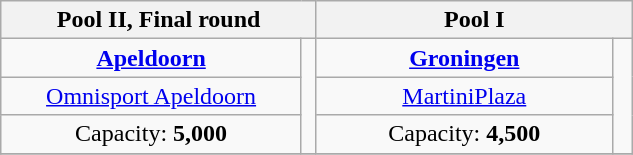<table class="wikitable" style="text-align: center;">
<tr>
<th colspan="2" style="width: 50%;">Pool II, Final round</th>
<th colspan="2" style="width: 50%;">Pool I</th>
</tr>
<tr>
<td><strong> <a href='#'>Apeldoorn</a></strong></td>
<td rowspan="3"></td>
<td><strong> <a href='#'>Groningen</a></strong></td>
<td rowspan="3"></td>
</tr>
<tr>
<td><a href='#'>Omnisport Apeldoorn</a></td>
<td><a href='#'>MartiniPlaza</a></td>
</tr>
<tr>
<td>Capacity: <strong>5,000</strong></td>
<td>Capacity: <strong>4,500</strong></td>
</tr>
<tr>
</tr>
</table>
